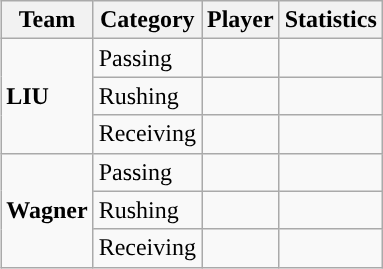<table class="wikitable" style="float: right;">
<tr>
<th>Team</th>
<th>Category</th>
<th>Player</th>
<th>Statistics</th>
</tr>
<tr>
<td rowspan=3><strong>LIU</strong></td>
<td>Passing</td>
<td></td>
<td></td>
</tr>
<tr>
<td>Rushing</td>
<td></td>
<td></td>
</tr>
<tr>
<td>Receiving</td>
<td></td>
<td></td>
</tr>
<tr>
<td rowspan=3><strong>Wagner</strong></td>
<td>Passing</td>
<td></td>
<td></td>
</tr>
<tr>
<td>Rushing</td>
<td></td>
<td></td>
</tr>
<tr>
<td>Receiving</td>
<td></td>
<td></td>
</tr>
</table>
